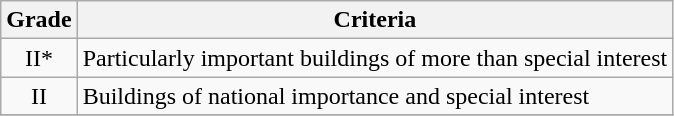<table class="wikitable" border="1">
<tr>
<th>Grade</th>
<th>Criteria</th>
</tr>
<tr>
<td align="center" >II*</td>
<td>Particularly important buildings of more than special interest</td>
</tr>
<tr>
<td align="center" >II</td>
<td>Buildings of national importance and special interest</td>
</tr>
<tr>
</tr>
</table>
